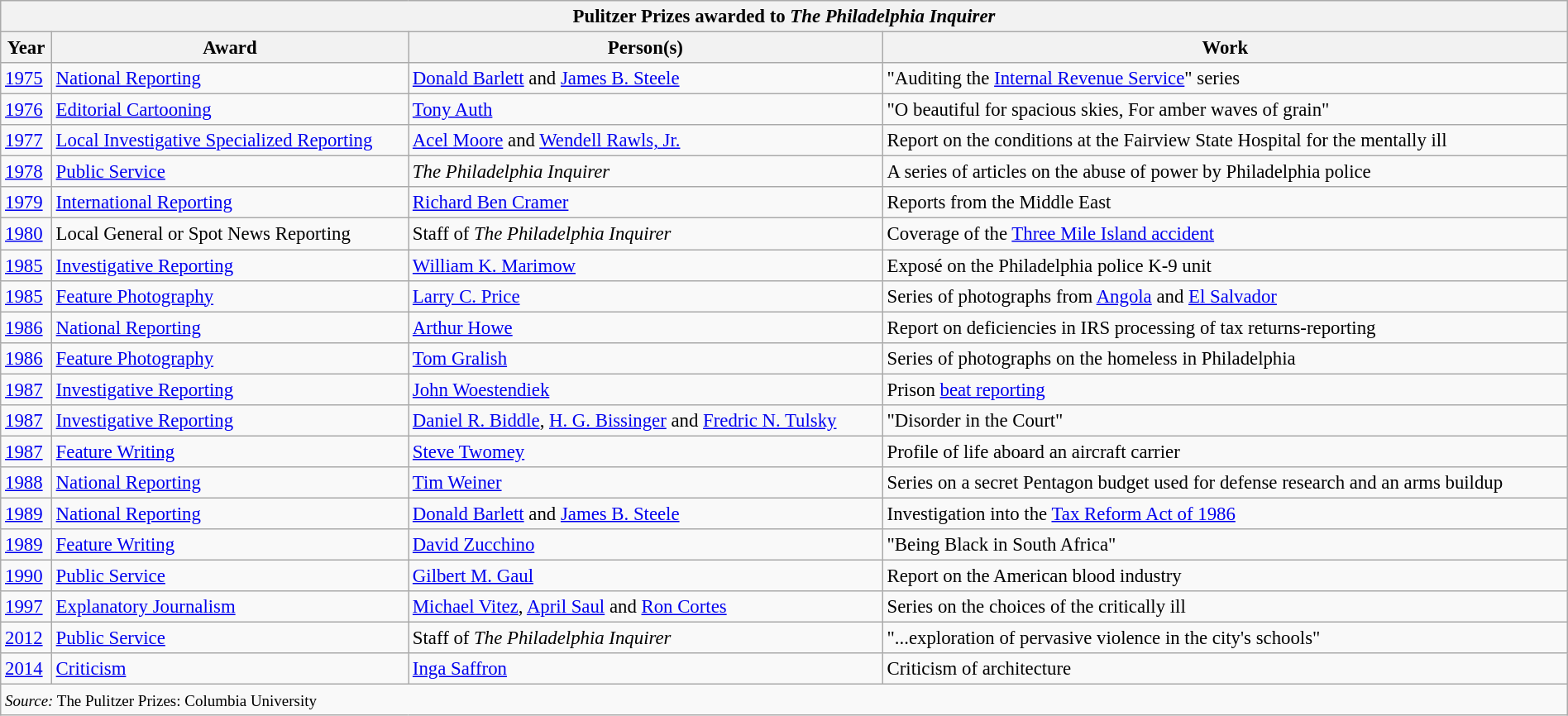<table class="collapsible wikitable uncollapsed" style="clear: none; font-size: 95%; margin: 0 auto; padding: 0 auto; width: 100%;">
<tr>
<th style="text-align:center;" colspan="5">Pulitzer Prizes awarded to <em>The Philadelphia Inquirer</em></th>
</tr>
<tr>
<th>Year</th>
<th>Award</th>
<th>Person(s)</th>
<th>Work</th>
</tr>
<tr>
<td><a href='#'>1975</a></td>
<td><a href='#'>National Reporting</a></td>
<td><a href='#'>Donald Barlett</a> and <a href='#'>James B. Steele</a></td>
<td>"Auditing the <a href='#'>Internal Revenue Service</a>" series</td>
</tr>
<tr>
<td><a href='#'>1976</a></td>
<td><a href='#'>Editorial Cartooning</a></td>
<td><a href='#'>Tony Auth</a></td>
<td>"O beautiful for spacious skies, For amber waves of grain"</td>
</tr>
<tr>
<td><a href='#'>1977</a></td>
<td><a href='#'>Local Investigative Specialized Reporting</a></td>
<td><a href='#'>Acel Moore</a> and <a href='#'>Wendell Rawls, Jr.</a></td>
<td>Report on the conditions at the Fairview State Hospital for the mentally ill</td>
</tr>
<tr>
<td><a href='#'>1978</a></td>
<td><a href='#'>Public Service</a></td>
<td><em>The Philadelphia Inquirer</em></td>
<td>A series of articles on the abuse of power by Philadelphia police</td>
</tr>
<tr>
<td><a href='#'>1979</a></td>
<td><a href='#'>International Reporting</a></td>
<td><a href='#'>Richard Ben Cramer</a></td>
<td>Reports from the Middle East</td>
</tr>
<tr>
<td><a href='#'>1980</a></td>
<td>Local General or Spot News Reporting</td>
<td>Staff of <em>The Philadelphia Inquirer</em></td>
<td>Coverage of the <a href='#'>Three Mile Island accident</a></td>
</tr>
<tr>
<td><a href='#'>1985</a></td>
<td><a href='#'>Investigative Reporting</a></td>
<td><a href='#'>William K. Marimow</a></td>
<td>Exposé on the Philadelphia police K-9 unit</td>
</tr>
<tr>
<td><a href='#'>1985</a></td>
<td><a href='#'>Feature Photography</a></td>
<td><a href='#'>Larry C. Price</a></td>
<td>Series of photographs from <a href='#'>Angola</a> and <a href='#'>El Salvador</a></td>
</tr>
<tr>
<td><a href='#'>1986</a></td>
<td><a href='#'>National Reporting</a></td>
<td><a href='#'>Arthur Howe</a></td>
<td>Report on deficiencies in IRS processing of tax returns-reporting</td>
</tr>
<tr>
<td><a href='#'>1986</a></td>
<td><a href='#'>Feature Photography</a></td>
<td><a href='#'>Tom Gralish</a></td>
<td>Series of photographs on the homeless in Philadelphia</td>
</tr>
<tr>
<td><a href='#'>1987</a></td>
<td><a href='#'>Investigative Reporting</a></td>
<td><a href='#'>John Woestendiek</a></td>
<td>Prison <a href='#'>beat reporting</a></td>
</tr>
<tr>
<td><a href='#'>1987</a></td>
<td><a href='#'>Investigative Reporting</a></td>
<td><a href='#'>Daniel R. Biddle</a>, <a href='#'>H. G. Bissinger</a> and <a href='#'>Fredric N. Tulsky</a></td>
<td>"Disorder in the Court"</td>
</tr>
<tr>
<td><a href='#'>1987</a></td>
<td><a href='#'>Feature Writing</a></td>
<td><a href='#'>Steve Twomey</a></td>
<td>Profile of life aboard an aircraft carrier</td>
</tr>
<tr>
<td><a href='#'>1988</a></td>
<td><a href='#'>National Reporting</a></td>
<td><a href='#'>Tim Weiner</a></td>
<td>Series on a secret Pentagon budget used for defense research and an arms buildup</td>
</tr>
<tr>
<td><a href='#'>1989</a></td>
<td><a href='#'>National Reporting</a></td>
<td><a href='#'>Donald Barlett</a> and <a href='#'>James B. Steele</a></td>
<td>Investigation into the <a href='#'>Tax Reform Act of 1986</a></td>
</tr>
<tr>
<td><a href='#'>1989</a></td>
<td><a href='#'>Feature Writing</a></td>
<td><a href='#'>David Zucchino</a></td>
<td>"Being Black in South Africa"</td>
</tr>
<tr>
<td><a href='#'>1990</a></td>
<td><a href='#'>Public Service</a></td>
<td><a href='#'>Gilbert M. Gaul</a></td>
<td>Report on the American blood industry</td>
</tr>
<tr>
<td><a href='#'>1997</a></td>
<td><a href='#'>Explanatory Journalism</a></td>
<td><a href='#'>Michael Vitez</a>, <a href='#'>April Saul</a> and <a href='#'>Ron Cortes</a></td>
<td>Series on the choices of the critically ill</td>
</tr>
<tr>
<td><a href='#'>2012</a></td>
<td><a href='#'>Public Service</a></td>
<td>Staff of <em>The Philadelphia Inquirer</em></td>
<td>"...exploration of pervasive violence in the city's schools"</td>
</tr>
<tr>
<td><a href='#'>2014</a></td>
<td><a href='#'>Criticism</a></td>
<td><a href='#'>Inga Saffron</a></td>
<td>Criticism of architecture</td>
</tr>
<tr>
<td colspan="4"><small><em>Source:</em> The Pulitzer Prizes: Columbia University</small></td>
</tr>
</table>
